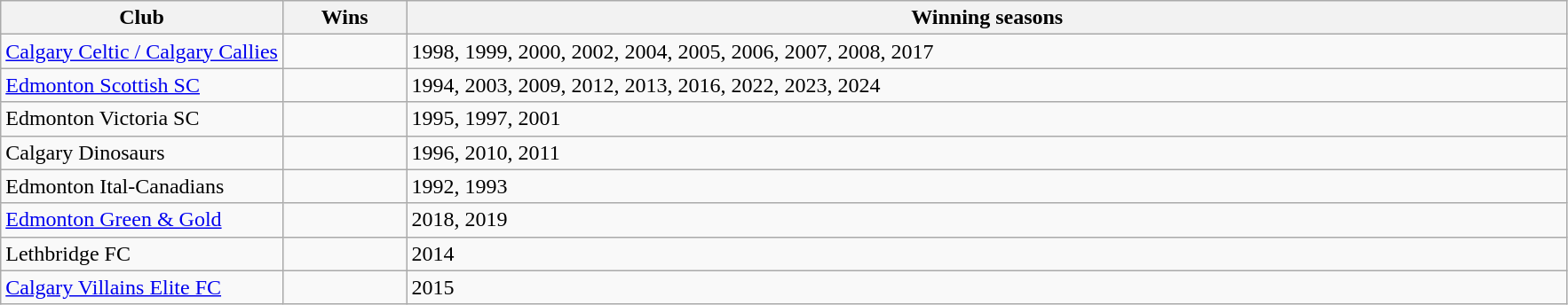<table class="wikitable">
<tr>
<th style="width:18%;">Club</th>
<th>Wins</th>
<th>Winning seasons</th>
</tr>
<tr>
<td><a href='#'>Calgary Celtic / Calgary Callies</a></td>
<td></td>
<td>1998, 1999, 2000, 2002, 2004, 2005, 2006, 2007, 2008, 2017</td>
</tr>
<tr>
<td><a href='#'>Edmonton Scottish SC</a></td>
<td></td>
<td>1994, 2003, 2009, 2012, 2013, 2016, 2022, 2023, 2024</td>
</tr>
<tr>
<td>Edmonton Victoria SC</td>
<td></td>
<td>1995, 1997, 2001</td>
</tr>
<tr>
<td>Calgary Dinosaurs</td>
<td></td>
<td>1996, 2010, 2011</td>
</tr>
<tr>
<td>Edmonton Ital-Canadians</td>
<td></td>
<td>1992, 1993</td>
</tr>
<tr>
<td><a href='#'>Edmonton Green & Gold</a></td>
<td></td>
<td>2018, 2019</td>
</tr>
<tr>
<td>Lethbridge FC</td>
<td></td>
<td>2014</td>
</tr>
<tr>
<td><a href='#'>Calgary Villains Elite FC</a></td>
<td></td>
<td>2015</td>
</tr>
</table>
